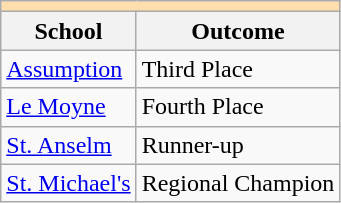<table class="wikitable" style="float:left; margin-right:1em;">
<tr>
<th colspan="3" style="background:#ffdead;"></th>
</tr>
<tr>
<th>School</th>
<th>Outcome</th>
</tr>
<tr>
<td><a href='#'>Assumption</a></td>
<td>Third Place</td>
</tr>
<tr>
<td><a href='#'>Le Moyne</a></td>
<td>Fourth Place</td>
</tr>
<tr>
<td><a href='#'>St. Anselm</a></td>
<td>Runner-up</td>
</tr>
<tr>
<td><a href='#'>St. Michael's</a></td>
<td>Regional Champion</td>
</tr>
</table>
